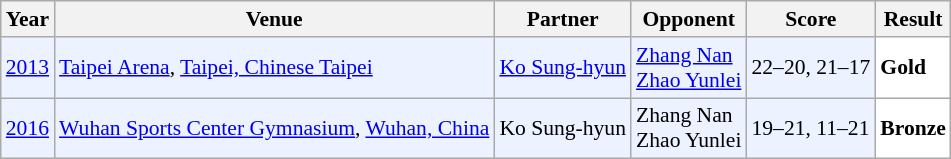<table class="sortable wikitable" style="font-size: 90%;">
<tr>
<th>Year</th>
<th>Venue</th>
<th>Partner</th>
<th>Opponent</th>
<th>Score</th>
<th>Result</th>
</tr>
<tr style="background:#ECF2FF">
<td align="center"><a href='#'>2013</a></td>
<td align="left"><a href='#'>Taipei Arena</a>, <a href='#'>Taipei, Chinese Taipei</a></td>
<td align="left"> <a href='#'>Ko Sung-hyun</a></td>
<td align="left"> <a href='#'>Zhang Nan</a> <br>  <a href='#'>Zhao Yunlei</a></td>
<td align="left">22–20, 21–17</td>
<td style="text-align:left; background:white"> <strong>Gold</strong></td>
</tr>
<tr style="background:#ECF2FF">
<td align="center"><a href='#'>2016</a></td>
<td align="left"><a href='#'>Wuhan Sports Center Gymnasium</a>, <a href='#'>Wuhan, China</a></td>
<td align="left"> Ko Sung-hyun</td>
<td align="left"> Zhang Nan <br>  Zhao Yunlei</td>
<td align="left">19–21, 11–21</td>
<td style="text-align:left; background:white"> <strong>Bronze</strong></td>
</tr>
</table>
